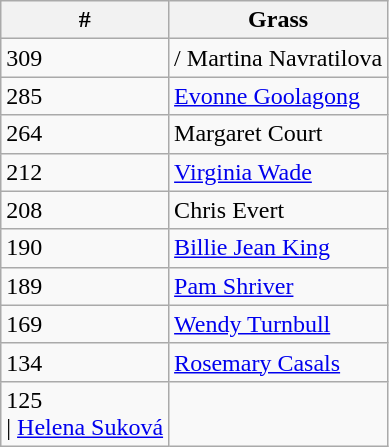<table class="wikitable">
<tr>
<th>#</th>
<th>Grass</th>
</tr>
<tr>
<td>309</td>
<td>/ Martina Navratilova</td>
</tr>
<tr>
<td>285</td>
<td> <a href='#'>Evonne Goolagong</a></td>
</tr>
<tr>
<td>264</td>
<td> Margaret Court</td>
</tr>
<tr>
<td>212</td>
<td> <a href='#'>Virginia Wade</a></td>
</tr>
<tr>
<td>208</td>
<td> Chris Evert</td>
</tr>
<tr>
<td>190</td>
<td> <a href='#'>Billie Jean King</a></td>
</tr>
<tr>
<td>189</td>
<td> <a href='#'>Pam Shriver</a></td>
</tr>
<tr>
<td>169</td>
<td> <a href='#'>Wendy Turnbull</a></td>
</tr>
<tr>
<td>134</td>
<td> <a href='#'>Rosemary Casals</a></td>
</tr>
<tr>
<td>125<br>| <a href='#'>Helena Suková</a></td>
</tr>
</table>
